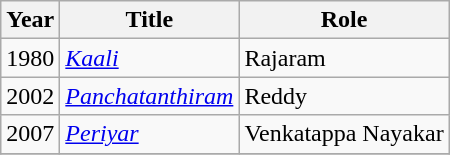<table class="wikitable sortable">
<tr>
<th scope="col">Year</th>
<th scope="col">Title</th>
<th scope="col">Role</th>
</tr>
<tr>
<td>1980</td>
<td><em><a href='#'>Kaali</a></em></td>
<td>Rajaram</td>
</tr>
<tr>
<td>2002</td>
<td><em><a href='#'>Panchatanthiram</a></em></td>
<td>Reddy</td>
</tr>
<tr>
<td>2007</td>
<td><em><a href='#'>Periyar</a></em></td>
<td>Venkatappa Nayakar</td>
</tr>
<tr>
</tr>
</table>
